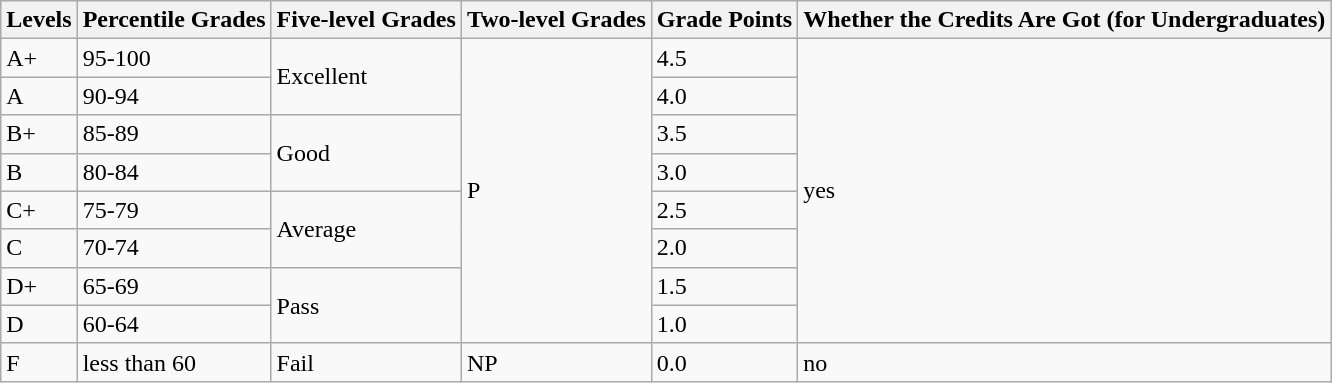<table class="wikitable">
<tr>
<th>Levels</th>
<th>Percentile Grades</th>
<th>Five-level Grades</th>
<th>Two-level Grades</th>
<th>Grade Points</th>
<th>Whether the Credits Are Got (for Undergraduates)</th>
</tr>
<tr>
<td>A+</td>
<td>95-100</td>
<td rowspan=2>Excellent</td>
<td rowspan=8>P</td>
<td>4.5</td>
<td rowspan=8>yes</td>
</tr>
<tr>
<td>A</td>
<td>90-94</td>
<td>4.0</td>
</tr>
<tr>
<td>B+</td>
<td>85-89</td>
<td rowspan=2>Good</td>
<td>3.5</td>
</tr>
<tr>
<td>B</td>
<td>80-84</td>
<td>3.0</td>
</tr>
<tr>
<td>C+</td>
<td>75-79</td>
<td rowspan=2>Average</td>
<td>2.5</td>
</tr>
<tr>
<td>C</td>
<td>70-74</td>
<td>2.0</td>
</tr>
<tr>
<td>D+</td>
<td>65-69</td>
<td rowspan=2>Pass</td>
<td>1.5</td>
</tr>
<tr>
<td>D</td>
<td>60-64</td>
<td>1.0</td>
</tr>
<tr>
<td>F</td>
<td>less than 60</td>
<td>Fail</td>
<td>NP</td>
<td>0.0</td>
<td>no</td>
</tr>
</table>
